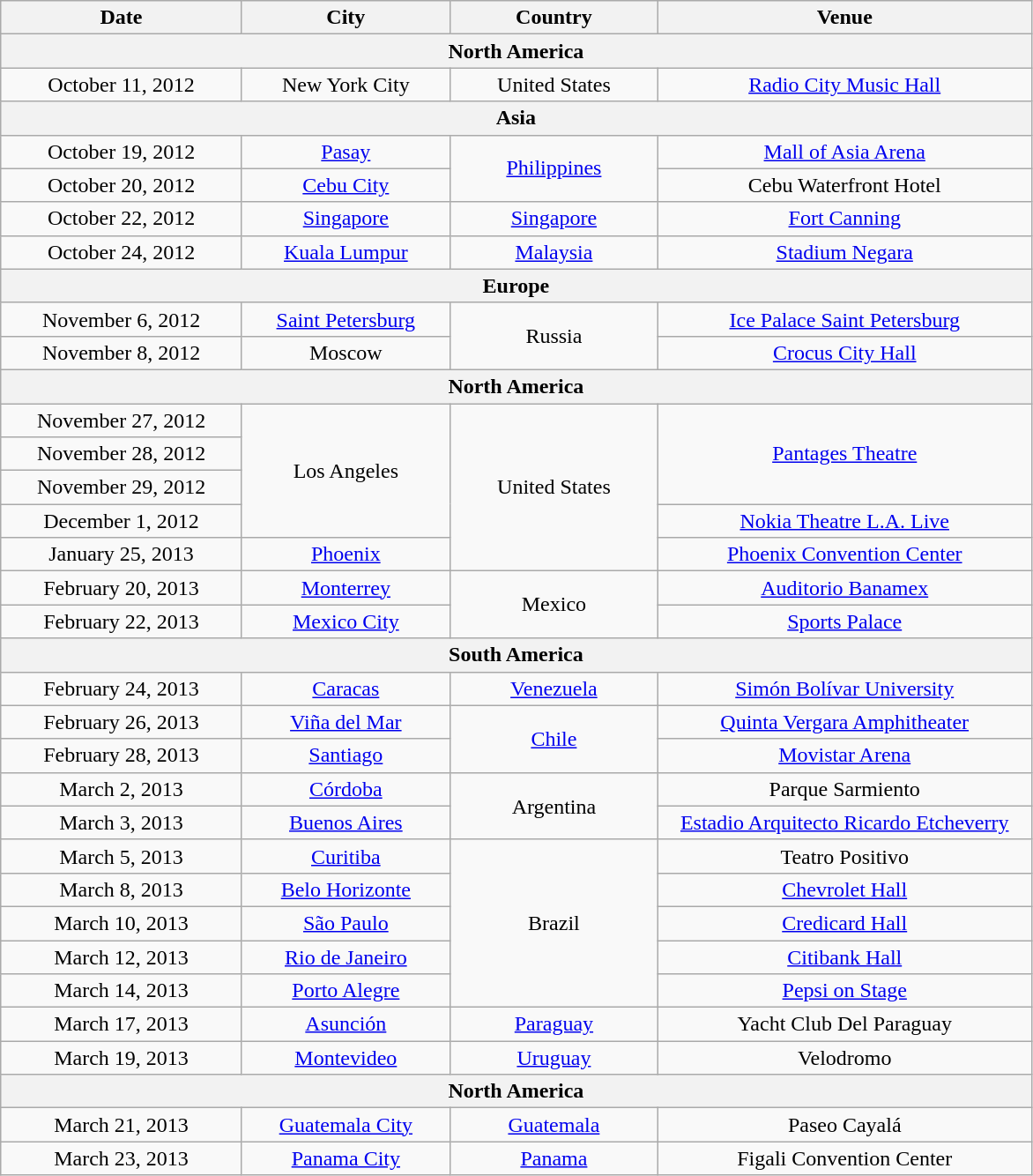<table class="wikitable" style="text-align:center">
<tr>
<th width="175">Date</th>
<th width="150">City</th>
<th width="150">Country</th>
<th width="275">Venue</th>
</tr>
<tr>
<th colspan="4">North America</th>
</tr>
<tr>
<td>October 11, 2012 </td>
<td>New York City</td>
<td>United States</td>
<td><a href='#'>Radio City Music Hall</a></td>
</tr>
<tr>
<th colspan="4">Asia</th>
</tr>
<tr>
<td>October 19, 2012 </td>
<td><a href='#'>Pasay</a></td>
<td rowspan="2"><a href='#'>Philippines</a></td>
<td><a href='#'>Mall of Asia Arena</a></td>
</tr>
<tr>
<td>October 20, 2012 </td>
<td><a href='#'>Cebu City</a></td>
<td>Cebu Waterfront Hotel</td>
</tr>
<tr>
<td>October 22, 2012</td>
<td><a href='#'>Singapore</a></td>
<td><a href='#'>Singapore</a></td>
<td><a href='#'>Fort Canning</a></td>
</tr>
<tr>
<td>October 24, 2012 </td>
<td><a href='#'>Kuala Lumpur</a></td>
<td><a href='#'>Malaysia</a></td>
<td><a href='#'>Stadium Negara</a></td>
</tr>
<tr>
<th colspan="4">Europe</th>
</tr>
<tr>
<td>November 6, 2012</td>
<td><a href='#'>Saint Petersburg</a></td>
<td rowspan="2">Russia</td>
<td><a href='#'>Ice Palace Saint Petersburg</a></td>
</tr>
<tr>
<td>November 8, 2012</td>
<td>Moscow</td>
<td><a href='#'>Crocus City Hall</a></td>
</tr>
<tr>
<th colspan="4">North America</th>
</tr>
<tr>
<td>November 27, 2012</td>
<td rowspan="4">Los Angeles</td>
<td rowspan="5">United States</td>
<td rowspan="3"><a href='#'>Pantages Theatre</a></td>
</tr>
<tr>
<td>November 28, 2012</td>
</tr>
<tr>
<td>November 29, 2012</td>
</tr>
<tr>
<td>December 1, 2012</td>
<td><a href='#'>Nokia Theatre L.A. Live</a></td>
</tr>
<tr>
<td>January 25, 2013</td>
<td><a href='#'>Phoenix</a></td>
<td><a href='#'>Phoenix Convention Center</a></td>
</tr>
<tr>
<td>February 20, 2013</td>
<td><a href='#'>Monterrey</a></td>
<td rowspan="2">Mexico</td>
<td><a href='#'>Auditorio Banamex</a></td>
</tr>
<tr>
<td>February 22, 2013</td>
<td><a href='#'>Mexico City</a></td>
<td><a href='#'>Sports Palace</a></td>
</tr>
<tr>
<th colspan="4">South America</th>
</tr>
<tr>
<td>February 24, 2013</td>
<td><a href='#'>Caracas</a></td>
<td><a href='#'>Venezuela</a></td>
<td><a href='#'>Simón Bolívar University</a></td>
</tr>
<tr>
<td>February 26, 2013 </td>
<td><a href='#'>Viña del Mar</a></td>
<td rowspan="2"><a href='#'>Chile</a></td>
<td><a href='#'>Quinta Vergara Amphitheater</a></td>
</tr>
<tr>
<td>February 28, 2013</td>
<td><a href='#'>Santiago</a></td>
<td><a href='#'>Movistar Arena</a></td>
</tr>
<tr>
<td>March 2, 2013</td>
<td><a href='#'>Córdoba</a></td>
<td rowspan="2">Argentina</td>
<td>Parque Sarmiento</td>
</tr>
<tr>
<td>March 3, 2013</td>
<td><a href='#'>Buenos Aires</a></td>
<td><a href='#'>Estadio Arquitecto Ricardo Etcheverry</a></td>
</tr>
<tr>
<td>March 5, 2013</td>
<td><a href='#'>Curitiba</a></td>
<td rowspan="5">Brazil</td>
<td>Teatro Positivo </td>
</tr>
<tr>
<td>March 8, 2013</td>
<td><a href='#'>Belo Horizonte</a></td>
<td><a href='#'>Chevrolet Hall</a></td>
</tr>
<tr>
<td>March 10, 2013</td>
<td><a href='#'>São Paulo</a></td>
<td><a href='#'>Credicard Hall</a></td>
</tr>
<tr>
<td>March 12, 2013</td>
<td><a href='#'>Rio de Janeiro</a></td>
<td><a href='#'>Citibank Hall</a></td>
</tr>
<tr>
<td>March 14, 2013</td>
<td><a href='#'>Porto Alegre</a></td>
<td><a href='#'>Pepsi on Stage</a></td>
</tr>
<tr>
<td>March 17, 2013</td>
<td><a href='#'>Asunción</a></td>
<td><a href='#'>Paraguay</a></td>
<td>Yacht Club Del Paraguay</td>
</tr>
<tr>
<td>March 19, 2013</td>
<td><a href='#'>Montevideo</a></td>
<td><a href='#'>Uruguay</a></td>
<td>Velodromo</td>
</tr>
<tr>
<th colspan="4">North America</th>
</tr>
<tr>
<td>March 21, 2013</td>
<td><a href='#'>Guatemala City</a></td>
<td><a href='#'>Guatemala</a></td>
<td>Paseo Cayalá</td>
</tr>
<tr>
<td>March 23, 2013</td>
<td><a href='#'>Panama City</a></td>
<td><a href='#'>Panama</a></td>
<td>Figali Convention Center</td>
</tr>
</table>
